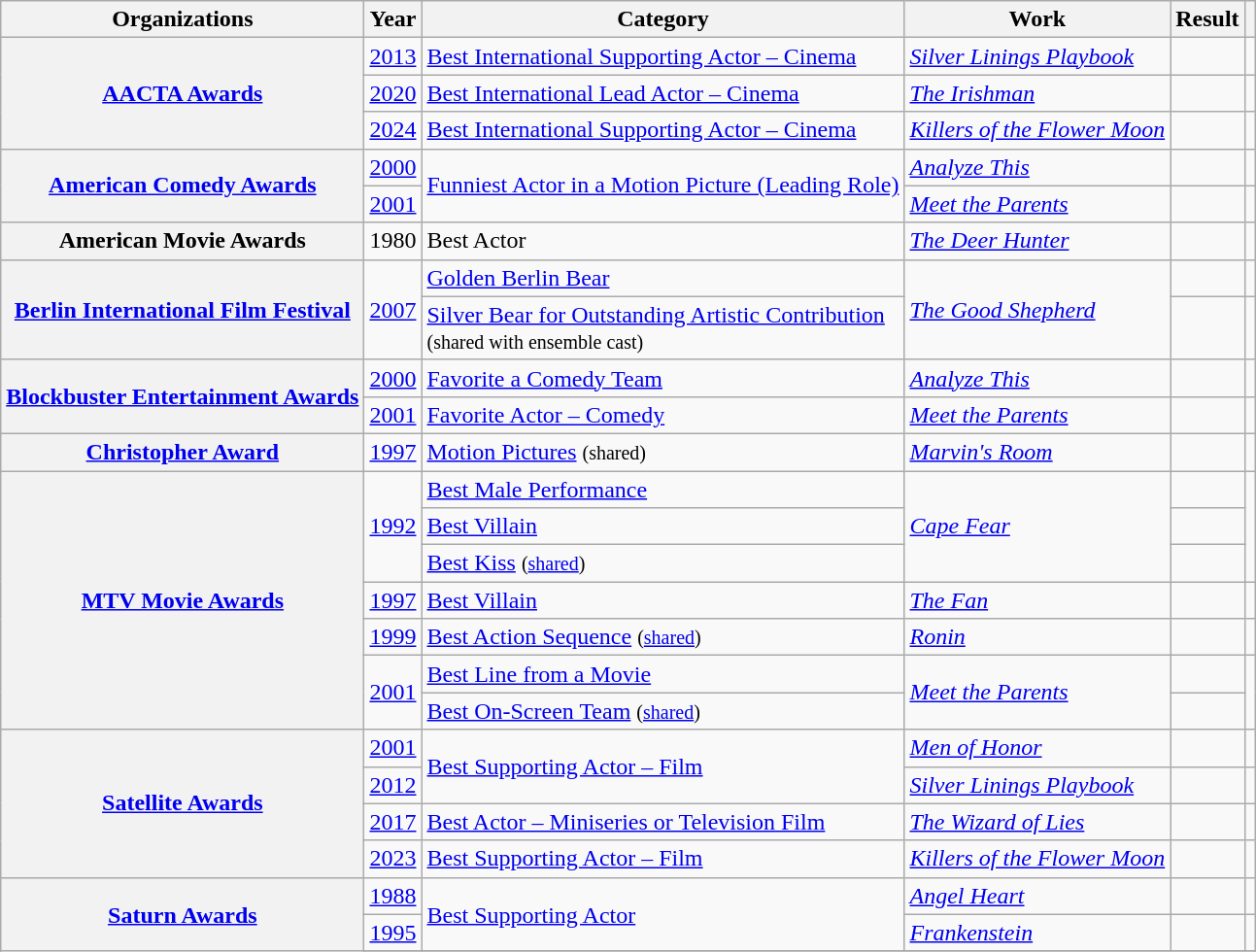<table class= "wikitable plainrowheaders sortable">
<tr>
<th>Organizations</th>
<th scope="col">Year</th>
<th scope="col">Category</th>
<th scope="col">Work</th>
<th scope="col">Result</th>
<th scope="col" class="unsortable"></th>
</tr>
<tr>
<th rowspan="3" scope="row"><a href='#'>AACTA Awards</a></th>
<td style="text-align:center;"><a href='#'>2013</a></td>
<td><a href='#'>Best International Supporting Actor – Cinema</a></td>
<td><em><a href='#'>Silver Linings Playbook</a></em></td>
<td></td>
<td></td>
</tr>
<tr>
<td style="text-align:center;"><a href='#'>2020</a></td>
<td><a href='#'>Best International Lead Actor – Cinema</a></td>
<td><em><a href='#'>The Irishman</a></em></td>
<td></td>
<td></td>
</tr>
<tr>
<td style="text-align:center;"><a href='#'>2024</a></td>
<td><a href='#'>Best International Supporting Actor – Cinema</a></td>
<td><em><a href='#'>Killers of the Flower Moon</a></em></td>
<td></td>
<td></td>
</tr>
<tr>
<th rowspan="2" scope="row"><a href='#'>American Comedy Awards</a></th>
<td style="text-align:center;"><a href='#'>2000</a></td>
<td rowspan="2"><a href='#'>Funniest Actor in a Motion Picture (Leading Role)</a></td>
<td><em><a href='#'>Analyze This</a></em></td>
<td></td>
<td></td>
</tr>
<tr>
<td style="text-align:center;"><a href='#'>2001</a></td>
<td><em><a href='#'>Meet the Parents</a></em></td>
<td></td>
<td></td>
</tr>
<tr>
<th rowspan="1" scope="row">American Movie Awards</th>
<td style="text-align:center;">1980</td>
<td>Best Actor</td>
<td><em><a href='#'>The Deer Hunter</a></em></td>
<td></td>
<td></td>
</tr>
<tr>
<th rowspan="2" scope="row"><a href='#'>Berlin International Film Festival</a></th>
<td style="text-align:center;", rowspan="2"><a href='#'>2007</a></td>
<td><a href='#'>Golden Berlin Bear</a></td>
<td rowspan="2"><em><a href='#'>The Good Shepherd</a></em></td>
<td></td>
<td></td>
</tr>
<tr>
<td><a href='#'>Silver Bear for Outstanding Artistic Contribution</a> <br> <small>(shared with ensemble cast)</small></td>
<td></td>
<td></td>
</tr>
<tr>
<th rowspan="2" scope="row"><a href='#'>Blockbuster Entertainment Awards</a></th>
<td style="text-align:center;"><a href='#'>2000</a></td>
<td><a href='#'>Favorite a Comedy Team</a></td>
<td><em><a href='#'>Analyze This</a></em></td>
<td></td>
<td></td>
</tr>
<tr>
<td style="text-align:center;"><a href='#'>2001</a></td>
<td><a href='#'>Favorite Actor – Comedy</a></td>
<td><em><a href='#'>Meet the Parents</a></em></td>
<td></td>
<td></td>
</tr>
<tr>
<th rowspan="1" scope="row"><a href='#'>Christopher Award</a></th>
<td style="text-align:center;"><a href='#'>1997</a></td>
<td><a href='#'>Motion Pictures</a> <small>(shared)</small></td>
<td><em><a href='#'>Marvin's Room</a></em></td>
<td></td>
<td></td>
</tr>
<tr>
<th rowspan="7" scope="row"><a href='#'>MTV Movie Awards</a></th>
<td style="text-align:center;", rowspan="3"><a href='#'>1992</a></td>
<td><a href='#'>Best Male Performance</a></td>
<td rowspan="3"><em><a href='#'>Cape Fear</a></em></td>
<td></td>
<td rowspan=3></td>
</tr>
<tr>
<td><a href='#'>Best Villain</a></td>
<td></td>
</tr>
<tr>
<td><a href='#'>Best Kiss</a> <small>(<a href='#'>shared</a>)</small></td>
<td></td>
</tr>
<tr>
<td style="text-align:center;"><a href='#'>1997</a></td>
<td><a href='#'>Best Villain</a></td>
<td><em><a href='#'>The Fan</a></em></td>
<td></td>
<td></td>
</tr>
<tr>
<td style="text-align:center;"><a href='#'>1999</a></td>
<td><a href='#'>Best Action Sequence</a> <small>(<a href='#'>shared</a>)</small></td>
<td><em><a href='#'>Ronin</a></em></td>
<td></td>
<td></td>
</tr>
<tr>
<td style="text-align:center;", rowspan="2"><a href='#'>2001</a></td>
<td><a href='#'>Best Line from a Movie</a></td>
<td rowspan="2"><em><a href='#'>Meet the Parents</a></em></td>
<td></td>
<td rowspan=2></td>
</tr>
<tr>
<td><a href='#'>Best On-Screen Team</a> <small>(<a href='#'>shared</a>)</small></td>
<td></td>
</tr>
<tr>
<th rowspan="4" scope="row"><a href='#'>Satellite Awards</a></th>
<td style="text-align:center;"><a href='#'>2001</a></td>
<td rowspan="2"><a href='#'>Best Supporting Actor – Film</a></td>
<td><em><a href='#'>Men of Honor</a></em></td>
<td></td>
<td></td>
</tr>
<tr>
<td style="text-align:center;"><a href='#'>2012</a></td>
<td><em><a href='#'>Silver Linings Playbook</a></em></td>
<td></td>
<td></td>
</tr>
<tr>
<td style="text-align:center;"><a href='#'>2017</a></td>
<td><a href='#'>Best Actor – Miniseries or Television Film</a></td>
<td><em><a href='#'>The Wizard of Lies</a></em></td>
<td></td>
<td></td>
</tr>
<tr>
<td style="text-align:center;"><a href='#'>2023</a></td>
<td><a href='#'>Best Supporting Actor – Film</a></td>
<td><em><a href='#'>Killers of the Flower Moon</a></em></td>
<td></td>
<td></td>
</tr>
<tr>
<th rowspan="3" scope="row"><a href='#'>Saturn Awards</a></th>
<td style="text-align:center;"><a href='#'>1988</a></td>
<td rowspan="2"><a href='#'>Best Supporting Actor</a></td>
<td><em><a href='#'>Angel Heart</a></em></td>
<td></td>
<td></td>
</tr>
<tr>
<td style="text-align:center;"><a href='#'>1995</a></td>
<td><em><a href='#'>Frankenstein</a></em></td>
<td></td>
<td></td>
</tr>
<tr>
</tr>
</table>
